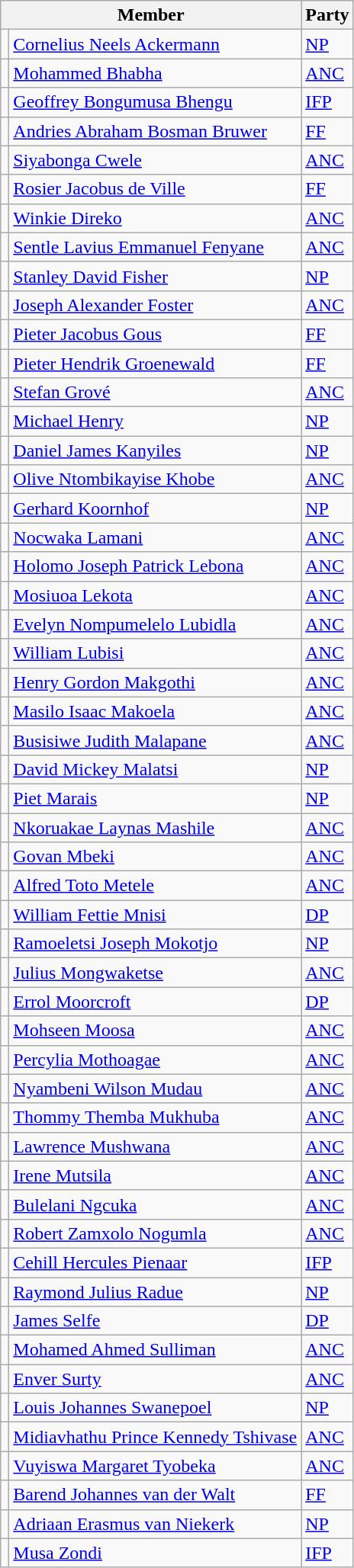<table class="wikitable sortable">
<tr>
<th colspan="2">Member</th>
<th>Party</th>
</tr>
<tr>
<td></td>
<td><a href='#'>Cornelius Neels Ackermann</a></td>
<td><a href='#'>NP</a></td>
</tr>
<tr>
<td></td>
<td><a href='#'>Mohammed Bhabha</a></td>
<td><a href='#'>ANC</a></td>
</tr>
<tr>
<td></td>
<td><a href='#'>Geoffrey Bongumusa Bhengu</a></td>
<td><a href='#'>IFP</a></td>
</tr>
<tr>
<td></td>
<td><a href='#'>Andries Abraham Bosman Bruwer</a></td>
<td><a href='#'>FF</a></td>
</tr>
<tr>
<td></td>
<td><a href='#'>Siyabonga Cwele</a></td>
<td><a href='#'>ANC</a></td>
</tr>
<tr>
<td></td>
<td><a href='#'>Rosier Jacobus de Ville</a></td>
<td><a href='#'>FF</a></td>
</tr>
<tr>
<td></td>
<td><a href='#'>Winkie Direko</a></td>
<td><a href='#'>ANC</a></td>
</tr>
<tr>
<td></td>
<td><a href='#'>Sentle Lavius Emmanuel Fenyane</a></td>
<td><a href='#'>ANC</a></td>
</tr>
<tr>
<td></td>
<td><a href='#'>Stanley David Fisher</a></td>
<td><a href='#'>NP</a></td>
</tr>
<tr>
<td></td>
<td><a href='#'>Joseph Alexander Foster</a></td>
<td><a href='#'>ANC</a></td>
</tr>
<tr>
<td></td>
<td><a href='#'>Pieter Jacobus Gous</a></td>
<td><a href='#'>FF</a></td>
</tr>
<tr>
<td></td>
<td><a href='#'>Pieter Hendrik Groenewald</a></td>
<td><a href='#'>FF</a></td>
</tr>
<tr>
<td></td>
<td><a href='#'>Stefan Grové</a></td>
<td><a href='#'>ANC</a></td>
</tr>
<tr>
<td></td>
<td><a href='#'>Michael Henry</a></td>
<td><a href='#'>NP</a></td>
</tr>
<tr>
<td></td>
<td><a href='#'>Daniel James Kanyiles</a></td>
<td><a href='#'>NP</a></td>
</tr>
<tr>
<td></td>
<td><a href='#'>Olive Ntombikayise Khobe</a></td>
<td><a href='#'>ANC</a></td>
</tr>
<tr>
<td></td>
<td><a href='#'>Gerhard Koornhof</a></td>
<td><a href='#'>NP</a></td>
</tr>
<tr>
<td></td>
<td><a href='#'>Nocwaka Lamani</a></td>
<td><a href='#'>ANC</a></td>
</tr>
<tr>
<td></td>
<td><a href='#'>Holomo Joseph Patrick Lebona</a></td>
<td><a href='#'>ANC</a></td>
</tr>
<tr>
<td></td>
<td><a href='#'>Mosiuoa Lekota</a></td>
<td><a href='#'>ANC</a></td>
</tr>
<tr>
<td></td>
<td><a href='#'>Evelyn Nompumelelo Lubidla</a></td>
<td><a href='#'>ANC</a></td>
</tr>
<tr>
<td></td>
<td><a href='#'>William Lubisi</a></td>
<td><a href='#'>ANC</a></td>
</tr>
<tr>
<td></td>
<td><a href='#'>Henry Gordon Makgothi</a></td>
<td><a href='#'>ANC</a></td>
</tr>
<tr>
<td></td>
<td><a href='#'>Masilo Isaac Makoela</a></td>
<td><a href='#'>ANC</a></td>
</tr>
<tr>
<td></td>
<td><a href='#'>Busisiwe Judith Malapane</a></td>
<td><a href='#'>ANC</a></td>
</tr>
<tr>
<td></td>
<td><a href='#'>David Mickey Malatsi</a></td>
<td><a href='#'>NP</a></td>
</tr>
<tr>
<td></td>
<td><a href='#'>Piet Marais</a></td>
<td><a href='#'>NP</a></td>
</tr>
<tr>
<td></td>
<td><a href='#'>Nkoruakae Laynas Mashile</a></td>
<td><a href='#'>ANC</a></td>
</tr>
<tr>
<td></td>
<td><a href='#'>Govan Mbeki</a></td>
<td><a href='#'>ANC</a></td>
</tr>
<tr>
<td></td>
<td><a href='#'>Alfred Toto Metele</a></td>
<td><a href='#'>ANC</a></td>
</tr>
<tr>
<td></td>
<td><a href='#'>William Fettie Mnisi</a></td>
<td><a href='#'>DP</a></td>
</tr>
<tr>
<td></td>
<td><a href='#'>Ramoeletsi Joseph Mokotjo</a></td>
<td><a href='#'>NP</a></td>
</tr>
<tr>
<td></td>
<td><a href='#'>Julius Mongwaketse</a></td>
<td><a href='#'>ANC</a></td>
</tr>
<tr>
<td></td>
<td><a href='#'>Errol Moorcroft</a></td>
<td><a href='#'>DP</a></td>
</tr>
<tr>
<td></td>
<td><a href='#'>Mohseen Moosa</a></td>
<td><a href='#'>ANC</a></td>
</tr>
<tr>
<td></td>
<td><a href='#'>Percylia Mothoagae</a></td>
<td><a href='#'>ANC</a></td>
</tr>
<tr>
<td></td>
<td><a href='#'>Nyambeni Wilson Mudau</a></td>
<td><a href='#'>ANC</a></td>
</tr>
<tr>
<td></td>
<td><a href='#'>Thommy Themba Mukhuba</a></td>
<td><a href='#'>ANC</a></td>
</tr>
<tr>
<td></td>
<td><a href='#'>Lawrence Mushwana</a></td>
<td><a href='#'>ANC</a></td>
</tr>
<tr>
<td></td>
<td><a href='#'>Irene Mutsila</a></td>
<td><a href='#'>ANC</a></td>
</tr>
<tr>
<td></td>
<td><a href='#'>Bulelani Ngcuka</a></td>
<td><a href='#'>ANC</a></td>
</tr>
<tr>
<td></td>
<td><a href='#'>Robert Zamxolo Nogumla</a></td>
<td><a href='#'>ANC</a></td>
</tr>
<tr>
<td></td>
<td><a href='#'>Cehill Hercules Pienaar</a></td>
<td><a href='#'>IFP</a></td>
</tr>
<tr>
<td></td>
<td><a href='#'>Raymond Julius Radue</a></td>
<td><a href='#'>NP</a></td>
</tr>
<tr>
<td></td>
<td><a href='#'>James Selfe</a></td>
<td><a href='#'>DP</a></td>
</tr>
<tr>
<td></td>
<td><a href='#'>Mohamed Ahmed Sulliman</a></td>
<td><a href='#'>ANC</a></td>
</tr>
<tr>
<td></td>
<td><a href='#'>Enver Surty</a></td>
<td><a href='#'>ANC</a></td>
</tr>
<tr>
<td></td>
<td><a href='#'>Louis Johannes Swanepoel</a></td>
<td><a href='#'>NP</a></td>
</tr>
<tr>
<td></td>
<td><a href='#'>Midiavhathu Prince Kennedy Tshivase</a></td>
<td><a href='#'>ANC</a></td>
</tr>
<tr>
<td></td>
<td><a href='#'>Vuyiswa Margaret Tyobeka</a></td>
<td><a href='#'>ANC</a></td>
</tr>
<tr>
<td></td>
<td><a href='#'>Barend Johannes van der Walt</a></td>
<td><a href='#'>FF</a></td>
</tr>
<tr>
<td></td>
<td><a href='#'>Adriaan Erasmus van Niekerk</a></td>
<td><a href='#'>NP</a></td>
</tr>
<tr>
<td></td>
<td><a href='#'>Musa Zondi</a></td>
<td><a href='#'>IFP</a></td>
</tr>
</table>
